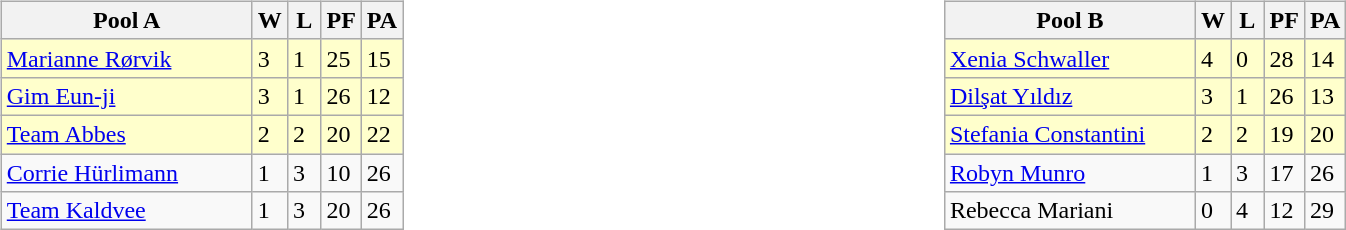<table table>
<tr>
<td valign=top width=10%><br><table class=wikitable>
<tr>
<th width=160>Pool A</th>
<th width=15>W</th>
<th width=15>L</th>
<th width=15>PF</th>
<th width=15>PA</th>
</tr>
<tr bgcolor=#ffffcc>
<td> <a href='#'>Marianne Rørvik</a></td>
<td>3</td>
<td>1</td>
<td>25</td>
<td>15</td>
</tr>
<tr bgcolor=#ffffcc>
<td> <a href='#'>Gim Eun-ji</a></td>
<td>3</td>
<td>1</td>
<td>26</td>
<td>12</td>
</tr>
<tr bgcolor=#ffffcc>
<td> <a href='#'>Team Abbes</a></td>
<td>2</td>
<td>2</td>
<td>20</td>
<td>22</td>
</tr>
<tr>
<td> <a href='#'>Corrie Hürlimann</a></td>
<td>1</td>
<td>3</td>
<td>10</td>
<td>26</td>
</tr>
<tr>
<td> <a href='#'>Team Kaldvee</a></td>
<td>1</td>
<td>3</td>
<td>20</td>
<td>26</td>
</tr>
</table>
</td>
<td valign=top width=10%><br><table class=wikitable>
<tr>
<th width=160>Pool B</th>
<th width=15>W</th>
<th width=15>L</th>
<th width=15>PF</th>
<th width=15>PA</th>
</tr>
<tr bgcolor=#ffffcc>
<td> <a href='#'>Xenia Schwaller</a></td>
<td>4</td>
<td>0</td>
<td>28</td>
<td>14</td>
</tr>
<tr bgcolor=#ffffcc>
<td> <a href='#'>Dilşat Yıldız</a></td>
<td>3</td>
<td>1</td>
<td>26</td>
<td>13</td>
</tr>
<tr bgcolor=#ffffcc>
<td> <a href='#'>Stefania Constantini</a></td>
<td>2</td>
<td>2</td>
<td>19</td>
<td>20</td>
</tr>
<tr>
<td> <a href='#'>Robyn Munro</a></td>
<td>1</td>
<td>3</td>
<td>17</td>
<td>26</td>
</tr>
<tr>
<td> Rebecca Mariani</td>
<td>0</td>
<td>4</td>
<td>12</td>
<td>29</td>
</tr>
</table>
</td>
</tr>
</table>
